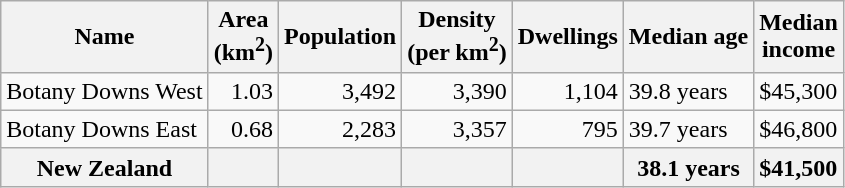<table class="wikitable">
<tr>
<th>Name</th>
<th>Area<br>(km<sup>2</sup>)</th>
<th>Population</th>
<th>Density<br>(per km<sup>2</sup>)</th>
<th>Dwellings</th>
<th>Median age</th>
<th>Median<br>income</th>
</tr>
<tr>
<td>Botany Downs West</td>
<td style="text-align:right;">1.03</td>
<td style="text-align:right;">3,492</td>
<td style="text-align:right;">3,390</td>
<td style="text-align:right;">1,104</td>
<td>39.8 years</td>
<td>$45,300</td>
</tr>
<tr>
<td>Botany Downs East</td>
<td style="text-align:right;">0.68</td>
<td style="text-align:right;">2,283</td>
<td style="text-align:right;">3,357</td>
<td style="text-align:right;">795</td>
<td>39.7 years</td>
<td>$46,800</td>
</tr>
<tr>
<th>New Zealand</th>
<th></th>
<th></th>
<th></th>
<th></th>
<th>38.1 years</th>
<th style="text-align:left;">$41,500</th>
</tr>
</table>
